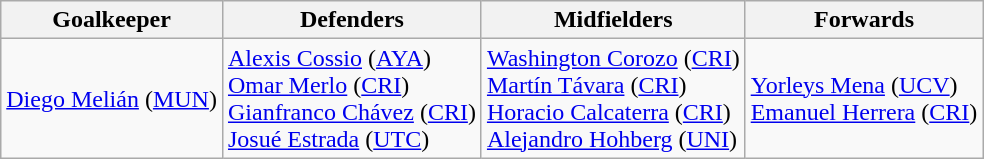<table class="wikitable">
<tr>
<th>Goalkeeper</th>
<th>Defenders</th>
<th>Midfielders</th>
<th>Forwards</th>
</tr>
<tr>
<td> <a href='#'>Diego Melián</a> (<a href='#'>MUN</a>)</td>
<td> <a href='#'>Alexis Cossio</a> (<a href='#'>AYA</a>)<br> <a href='#'>Omar Merlo</a> (<a href='#'>CRI</a>)<br> <a href='#'>Gianfranco Chávez</a> (<a href='#'>CRI</a>)<br> <a href='#'>Josué Estrada</a> (<a href='#'>UTC</a>)</td>
<td> <a href='#'>Washington Corozo</a> (<a href='#'>CRI</a>)<br> <a href='#'>Martín Távara</a> (<a href='#'>CRI</a>)<br> <a href='#'>Horacio Calcaterra</a> (<a href='#'>CRI</a>)<br> <a href='#'>Alejandro Hohberg</a> (<a href='#'>UNI</a>)</td>
<td> <a href='#'>Yorleys Mena</a> (<a href='#'>UCV</a>)<br> <a href='#'>Emanuel Herrera</a> (<a href='#'>CRI</a>)</td>
</tr>
</table>
